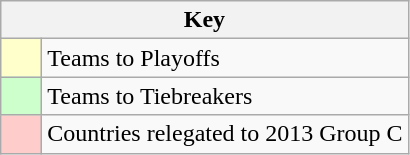<table class="wikitable" style="text-align: center;">
<tr>
<th colspan=2>Key</th>
</tr>
<tr>
<td style="background:#ffffcc; width:20px;"></td>
<td align=left>Teams to Playoffs</td>
</tr>
<tr>
<td style="background:#ccffcc; width:20px;"></td>
<td align=left>Teams to Tiebreakers</td>
</tr>
<tr>
<td style="background:#ffcccc; width:20px;"></td>
<td align=left>Countries relegated to 2013 Group C</td>
</tr>
</table>
